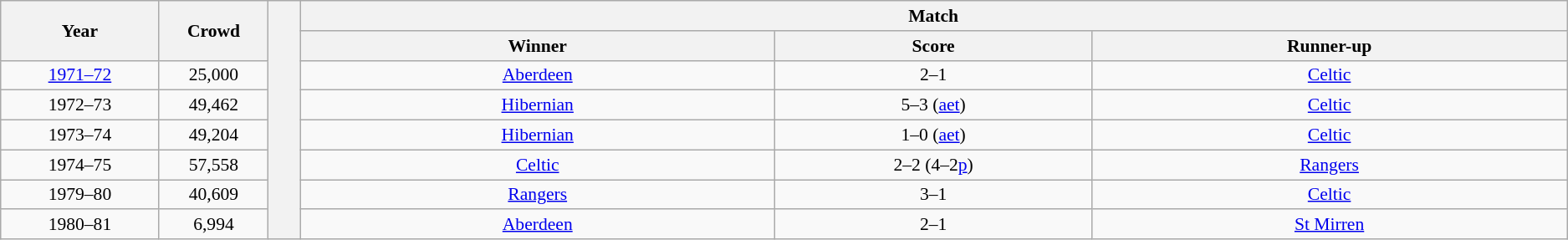<table class="wikitable" style="font-size: 90%; text-align: center;">
<tr>
<th rowspan="2" style="width:5%;">Year</th>
<th rowspan="2" style="width:3%;">Crowd</th>
<th style="width:1%;" rowspan="8"></th>
<th colspan="3">Match</th>
</tr>
<tr>
<th style="width:15%;">Winner</th>
<th style="width:10%;">Score</th>
<th style="width:15%;">Runner-up</th>
</tr>
<tr>
<td><a href='#'>1971–72</a></td>
<td>25,000</td>
<td><a href='#'>Aberdeen</a></td>
<td>2–1</td>
<td><a href='#'>Celtic</a></td>
</tr>
<tr>
<td>1972–73</td>
<td>49,462</td>
<td><a href='#'>Hibernian</a></td>
<td>5–3 (<a href='#'>aet</a>)</td>
<td><a href='#'>Celtic</a></td>
</tr>
<tr>
<td>1973–74</td>
<td>49,204</td>
<td><a href='#'>Hibernian</a></td>
<td>1–0 (<a href='#'>aet</a>)</td>
<td><a href='#'>Celtic</a></td>
</tr>
<tr>
<td>1974–75</td>
<td>57,558</td>
<td><a href='#'>Celtic</a></td>
<td>2–2 (4–2<a href='#'>p</a>)</td>
<td><a href='#'>Rangers</a></td>
</tr>
<tr>
<td>1979–80</td>
<td>40,609</td>
<td><a href='#'>Rangers</a></td>
<td>3–1</td>
<td><a href='#'>Celtic</a></td>
</tr>
<tr>
<td>1980–81</td>
<td>6,994</td>
<td><a href='#'>Aberdeen</a></td>
<td>2–1</td>
<td><a href='#'>St Mirren</a></td>
</tr>
</table>
